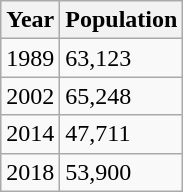<table class="wikitable">
<tr>
<th>Year</th>
<th>Population</th>
</tr>
<tr>
<td>1989</td>
<td>63,123</td>
</tr>
<tr>
<td>2002</td>
<td>65,248</td>
</tr>
<tr>
<td>2014</td>
<td>47,711</td>
</tr>
<tr>
<td>2018</td>
<td>53,900</td>
</tr>
</table>
